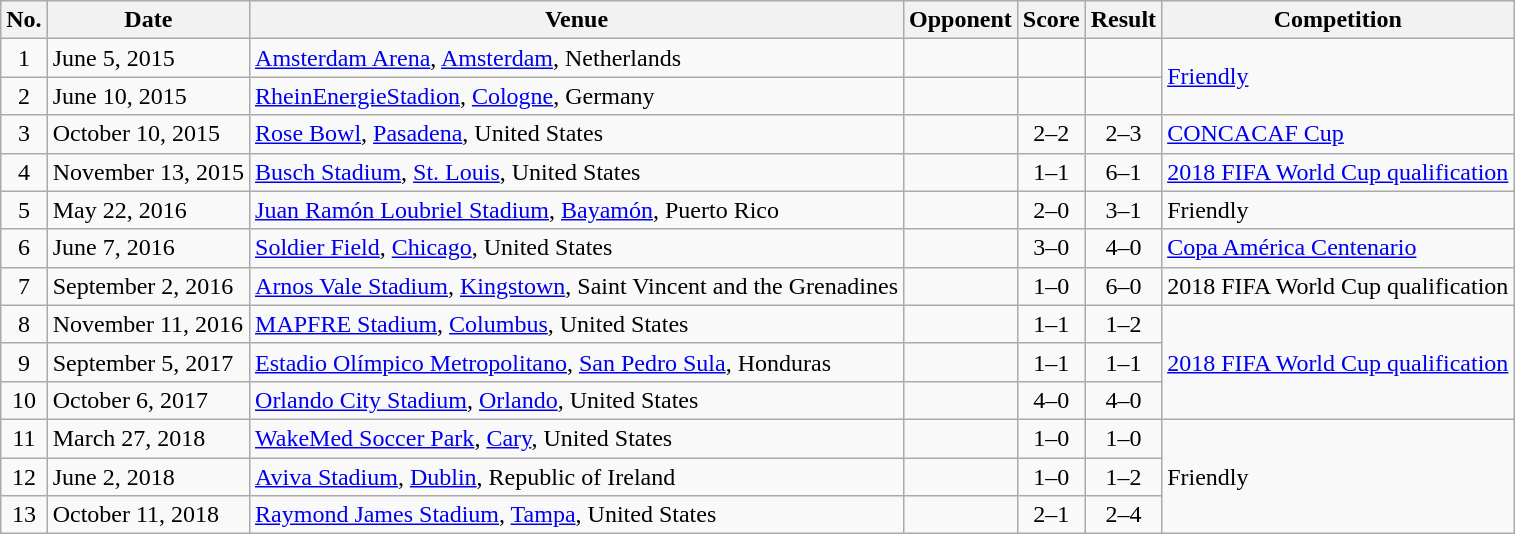<table class="wikitable sortable">
<tr>
<th scope="col">No.</th>
<th scope="col" data-sort-type="date">Date</th>
<th scope="col">Venue</th>
<th scope="col">Opponent</th>
<th scope="col">Score</th>
<th scope="col">Result</th>
<th scope="col">Competition</th>
</tr>
<tr>
<td align="center">1</td>
<td>June 5, 2015</td>
<td><a href='#'>Amsterdam Arena</a>, <a href='#'>Amsterdam</a>, Netherlands</td>
<td></td>
<td></td>
<td></td>
<td rowspan="2"><a href='#'>Friendly</a></td>
</tr>
<tr>
<td align="center">2</td>
<td>June 10, 2015</td>
<td><a href='#'>RheinEnergieStadion</a>, <a href='#'>Cologne</a>, Germany</td>
<td></td>
<td></td>
<td></td>
</tr>
<tr>
<td align="center">3</td>
<td>October 10, 2015</td>
<td><a href='#'>Rose Bowl</a>, <a href='#'>Pasadena</a>, United States</td>
<td></td>
<td align="center">2–2</td>
<td align="center">2–3</td>
<td><a href='#'>CONCACAF Cup</a></td>
</tr>
<tr>
<td align="center">4</td>
<td>November 13, 2015</td>
<td><a href='#'>Busch Stadium</a>, <a href='#'>St. Louis</a>, United States</td>
<td></td>
<td align="center">1–1</td>
<td align="center">6–1</td>
<td><a href='#'>2018 FIFA World Cup qualification</a></td>
</tr>
<tr>
<td align="center">5</td>
<td>May 22, 2016</td>
<td><a href='#'>Juan Ramón Loubriel Stadium</a>, <a href='#'>Bayamón</a>, Puerto Rico</td>
<td></td>
<td align="center">2–0</td>
<td align="center">3–1</td>
<td>Friendly</td>
</tr>
<tr>
<td align="center">6</td>
<td>June 7, 2016</td>
<td><a href='#'>Soldier Field</a>, <a href='#'>Chicago</a>, United States</td>
<td></td>
<td align="center">3–0</td>
<td align="center">4–0</td>
<td><a href='#'>Copa América Centenario</a></td>
</tr>
<tr>
<td align="center">7</td>
<td>September 2, 2016</td>
<td><a href='#'>Arnos Vale Stadium</a>, <a href='#'>Kingstown</a>, Saint Vincent and the Grenadines</td>
<td></td>
<td align="center">1–0</td>
<td align="center">6–0</td>
<td>2018 FIFA World Cup qualification</td>
</tr>
<tr>
<td align="center">8</td>
<td>November 11, 2016</td>
<td><a href='#'>MAPFRE Stadium</a>, <a href='#'>Columbus</a>, United States</td>
<td></td>
<td align="center">1–1</td>
<td align="center">1–2</td>
<td rowspan=3><a href='#'>2018 FIFA World Cup qualification</a></td>
</tr>
<tr>
<td align="center">9</td>
<td>September 5, 2017</td>
<td><a href='#'>Estadio Olímpico Metropolitano</a>, <a href='#'>San Pedro Sula</a>, Honduras</td>
<td></td>
<td align="center">1–1</td>
<td align="center">1–1</td>
</tr>
<tr>
<td align="center">10</td>
<td>October 6, 2017</td>
<td><a href='#'>Orlando City Stadium</a>, <a href='#'>Orlando</a>, United States</td>
<td></td>
<td align="center">4–0</td>
<td align="center">4–0</td>
</tr>
<tr>
<td align="center">11</td>
<td>March 27, 2018</td>
<td><a href='#'>WakeMed Soccer Park</a>, <a href='#'>Cary</a>, United States</td>
<td></td>
<td align="center">1–0</td>
<td align="center">1–0</td>
<td rowspan="3">Friendly</td>
</tr>
<tr>
<td align="center">12</td>
<td>June 2, 2018</td>
<td><a href='#'>Aviva Stadium</a>, <a href='#'>Dublin</a>, Republic of Ireland</td>
<td></td>
<td align="center">1–0</td>
<td align="center">1–2</td>
</tr>
<tr>
<td align="center">13</td>
<td>October 11, 2018</td>
<td><a href='#'>Raymond James Stadium</a>, <a href='#'>Tampa</a>, United States</td>
<td></td>
<td align="center">2–1</td>
<td align="center">2–4</td>
</tr>
</table>
